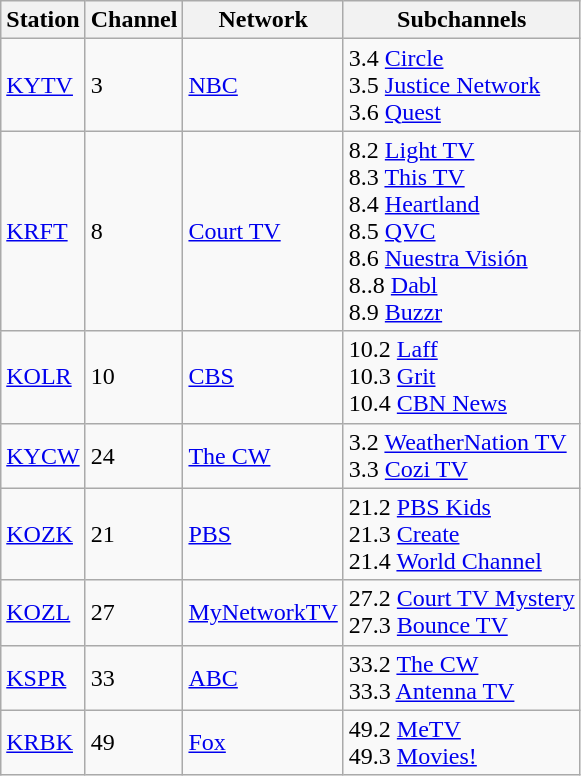<table class="wikitable">
<tr>
<th>Station</th>
<th>Channel</th>
<th>Network</th>
<th>Subchannels</th>
</tr>
<tr>
<td><a href='#'>KYTV</a></td>
<td>3</td>
<td><a href='#'>NBC</a></td>
<td>3.4 <a href='#'>Circle</a><br>3.5 <a href='#'>Justice Network</a><br>3.6 <a href='#'>Quest</a></td>
</tr>
<tr>
<td><a href='#'>KRFT</a></td>
<td>8</td>
<td><a href='#'>Court TV</a></td>
<td>8.2 <a href='#'>Light TV</a><br>8.3 <a href='#'>This TV</a><br>8.4 <a href='#'>Heartland</a><br>8.5 <a href='#'>QVC</a><br>8.6 <a href='#'>Nuestra Visión</a><br>8..8 <a href='#'>Dabl</a><br>8.9 <a href='#'>Buzzr</a></td>
</tr>
<tr>
<td><a href='#'>KOLR</a></td>
<td>10</td>
<td><a href='#'>CBS</a></td>
<td>10.2 <a href='#'>Laff</a><br>10.3 <a href='#'>Grit</a><br>10.4 <a href='#'>CBN News</a></td>
</tr>
<tr>
<td><a href='#'>KYCW</a></td>
<td>24</td>
<td><a href='#'>The CW</a></td>
<td>3.2 <a href='#'>WeatherNation TV</a><br>3.3 <a href='#'>Cozi TV</a></td>
</tr>
<tr>
<td><a href='#'>KOZK</a></td>
<td>21</td>
<td><a href='#'>PBS</a></td>
<td>21.2 <a href='#'>PBS Kids</a><br>21.3 <a href='#'>Create</a><br>21.4 <a href='#'>World Channel</a></td>
</tr>
<tr>
<td><a href='#'>KOZL</a></td>
<td>27</td>
<td><a href='#'>MyNetworkTV</a></td>
<td>27.2 <a href='#'>Court TV Mystery</a><br>27.3 <a href='#'>Bounce TV</a></td>
</tr>
<tr>
<td><a href='#'>KSPR</a></td>
<td>33</td>
<td><a href='#'>ABC</a></td>
<td>33.2 <a href='#'>The CW</a><br>33.3 <a href='#'>Antenna TV</a></td>
</tr>
<tr>
<td><a href='#'>KRBK</a></td>
<td>49</td>
<td><a href='#'>Fox</a></td>
<td>49.2 <a href='#'>MeTV</a><br>49.3 <a href='#'>Movies!</a></td>
</tr>
</table>
